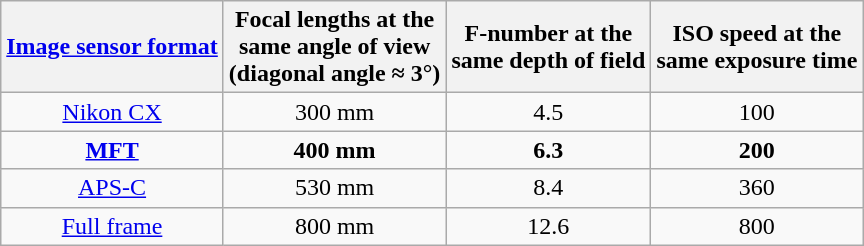<table class="wikitable zebra">
<tr>
<th><a href='#'>Image sensor format</a></th>
<th>Focal lengths at the<br>same angle of view<br>(diagonal angle ≈ 3°)</th>
<th>F-number at the<br>same depth of field</th>
<th>ISO speed at the<br>same exposure time</th>
</tr>
<tr>
<td style="text-align:center"><a href='#'>Nikon CX</a></td>
<td style="text-align:center">300 mm</td>
<td style="text-align:center">4.5</td>
<td style="text-align:center">100</td>
</tr>
<tr>
<td style="text-align:center"><strong><a href='#'>MFT</a></strong></td>
<td style="text-align:center"><strong>400 mm</strong></td>
<td style="text-align:center"><strong>6.3</strong></td>
<td style="text-align:center"><strong>200</strong></td>
</tr>
<tr>
<td style="text-align:center"><a href='#'>APS-C</a></td>
<td style="text-align:center">530 mm</td>
<td style="text-align:center">8.4</td>
<td style="text-align:center">360</td>
</tr>
<tr>
<td style="text-align:center"><a href='#'>Full frame</a></td>
<td style="text-align:center">800 mm</td>
<td style="text-align:center">12.6</td>
<td style="text-align:center">800</td>
</tr>
</table>
